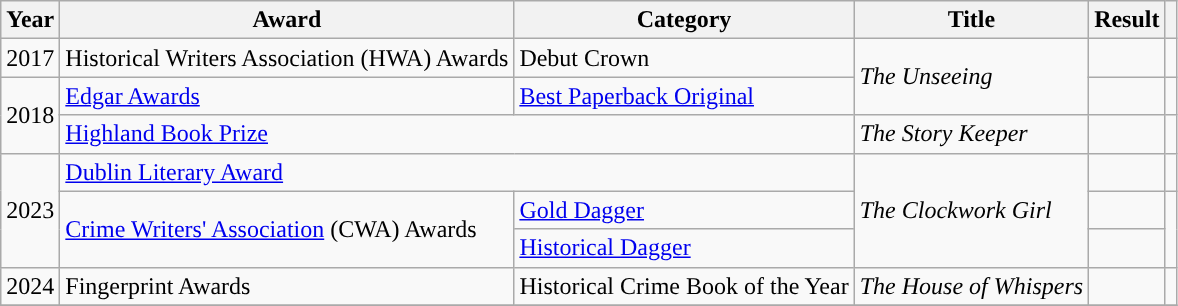<table class="wikitable sortable">
<tr>
<th>Year</th>
<th>Award</th>
<th>Category</th>
<th>Title</th>
<th>Result</th>
<th></th>
</tr>
<tr>
<td>2017</td>
<td>Historical Writers Association (HWA) Awards</td>
<td>Debut Crown</td>
<td rowspan="2"><em>The Unseeing</em></td>
<td></td>
<td></td>
</tr>
<tr>
<td rowspan="2">2018</td>
<td><a href='#'>Edgar Awards</a></td>
<td><a href='#'>Best Paperback Original</a></td>
<td></td>
<td></td>
</tr>
<tr>
<td colspan="2"><a href='#'>Highland Book Prize</a></td>
<td><em>The Story Keeper</em></td>
<td></td>
<td></td>
</tr>
<tr>
<td rowspan="3">2023</td>
<td colspan="2"><a href='#'>Dublin Literary Award</a></td>
<td rowspan="3"><em>The Clockwork Girl</em></td>
<td></td>
<td></td>
</tr>
<tr>
<td rowspan="2"><a href='#'>Crime Writers' Association</a> (CWA) Awards</td>
<td><a href='#'>Gold Dagger</a></td>
<td></td>
<td rowspan="2"></td>
</tr>
<tr>
<td><a href='#'>Historical Dagger</a></td>
<td></td>
</tr>
<tr>
<td>2024</td>
<td>Fingerprint Awards</td>
<td>Historical Crime Book of the Year</td>
<td><em>The House of Whispers</em></td>
<td></td>
<td></td>
</tr>
<tr>
</tr>
</table>
